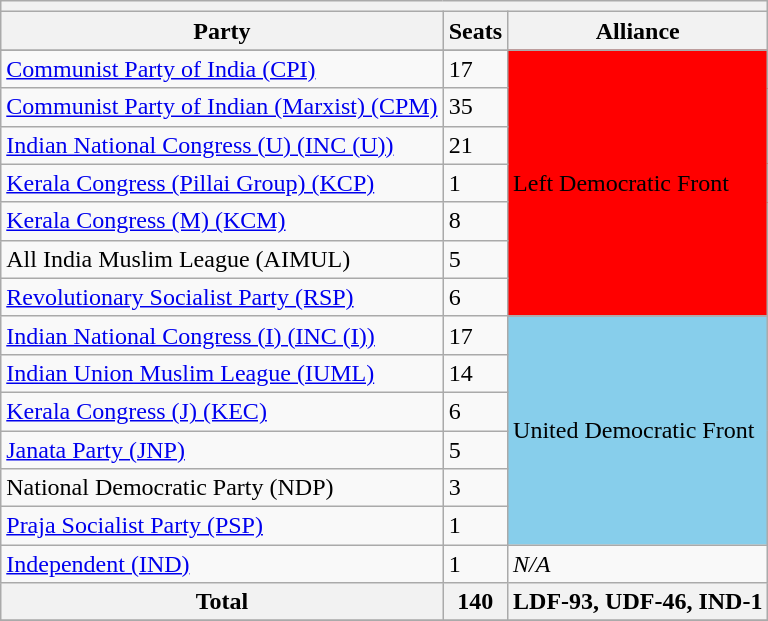<table class="wikitable sortable">
<tr>
<th colspan=10></th>
</tr>
<tr>
<th>Party</th>
<th>Seats</th>
<th>Alliance</th>
</tr>
<tr --->
</tr>
<tr --->
<td><a href='#'>Communist Party of India (CPI)</a></td>
<td>17</td>
<td rowspan="7" style="background:#f00; color:black;">Left Democratic Front</td>
</tr>
<tr --->
<td><a href='#'>Communist Party of Indian (Marxist) (CPM)</a></td>
<td>35</td>
</tr>
<tr>
<td><a href='#'>Indian National Congress (U) (INC (U))</a></td>
<td>21</td>
</tr>
<tr --->
<td><a href='#'>Kerala Congress (Pillai Group) (KCP)</a></td>
<td>1</td>
</tr>
<tr --->
<td><a href='#'>Kerala Congress (M) (KCM)</a></td>
<td>8</td>
</tr>
<tr --->
<td>All India Muslim League (AIMUL)</td>
<td>5</td>
</tr>
<tr --->
<td><a href='#'>Revolutionary Socialist Party (RSP)</a></td>
<td>6</td>
</tr>
<tr --->
<td><a href='#'>Indian National Congress (I) (INC (I))</a></td>
<td>17</td>
<td rowspan="6" style="background:skyblue; color:black;">United Democratic Front</td>
</tr>
<tr --->
<td><a href='#'>Indian Union Muslim League (IUML)</a></td>
<td>14</td>
</tr>
<tr --->
<td><a href='#'>Kerala Congress (J) (KEC)</a></td>
<td>6</td>
</tr>
<tr --->
<td><a href='#'>Janata Party (JNP)</a></td>
<td>5</td>
</tr>
<tr --->
<td>National Democratic Party (NDP)</td>
<td>3</td>
</tr>
<tr>
<td><a href='#'>Praja Socialist Party (PSP)</a></td>
<td>1</td>
</tr>
<tr --->
<td><a href='#'>Independent (IND)</a></td>
<td>1</td>
<td><em>N/A</em></td>
</tr>
<tr --->
<th>Total</th>
<th>140</th>
<th>LDF-93, UDF-46, IND-1</th>
</tr>
<tr --->
</tr>
</table>
